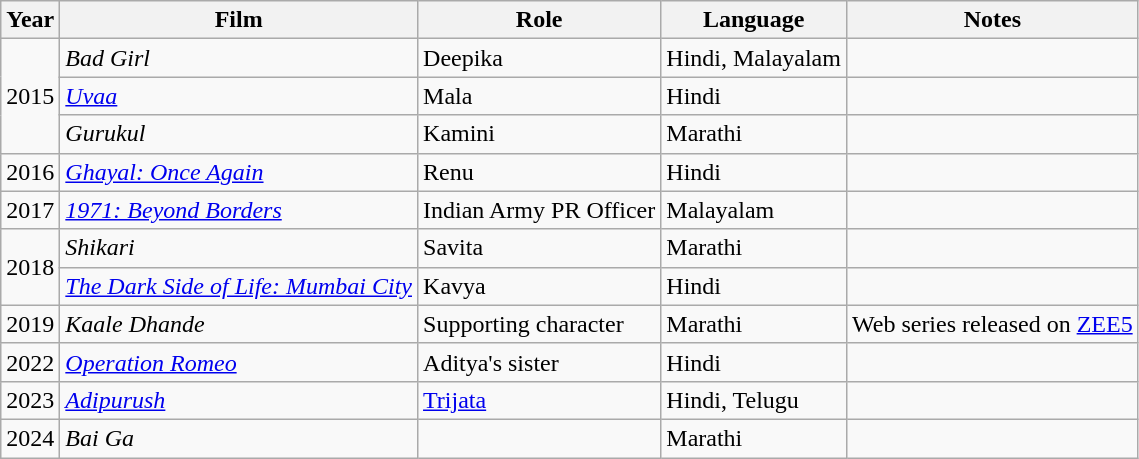<table class="wikitable">
<tr>
<th>Year</th>
<th>Film</th>
<th>Role</th>
<th>Language</th>
<th>Notes</th>
</tr>
<tr>
<td rowspan="3">2015</td>
<td><em>Bad Girl</em></td>
<td>Deepika</td>
<td>Hindi, Malayalam</td>
<td></td>
</tr>
<tr>
<td><em><a href='#'>Uvaa</a></em></td>
<td>Mala</td>
<td>Hindi</td>
<td></td>
</tr>
<tr>
<td><em>Gurukul</em></td>
<td>Kamini</td>
<td>Marathi</td>
<td></td>
</tr>
<tr>
<td>2016</td>
<td><em><a href='#'>Ghayal: Once Again</a></em></td>
<td>Renu</td>
<td>Hindi</td>
<td></td>
</tr>
<tr>
<td>2017</td>
<td><em><a href='#'>1971: Beyond Borders</a></em></td>
<td>Indian Army PR Officer</td>
<td>Malayalam</td>
<td></td>
</tr>
<tr>
<td rowspan="2">2018</td>
<td><em>Shikari</em></td>
<td>Savita</td>
<td>Marathi</td>
<td></td>
</tr>
<tr>
<td><em><a href='#'>The Dark Side of Life: Mumbai City</a></em></td>
<td>Kavya</td>
<td>Hindi</td>
<td></td>
</tr>
<tr>
<td>2019</td>
<td><em>Kaale Dhande</em></td>
<td>Supporting character</td>
<td>Marathi</td>
<td>Web series released on <a href='#'>ZEE5</a></td>
</tr>
<tr>
<td>2022</td>
<td><em><a href='#'>Operation Romeo</a></em></td>
<td>Aditya's sister</td>
<td>Hindi</td>
<td></td>
</tr>
<tr>
<td>2023</td>
<td><em><a href='#'>Adipurush</a></em></td>
<td><a href='#'>Trijata</a></td>
<td>Hindi, Telugu</td>
<td></td>
</tr>
<tr>
<td>2024</td>
<td><em>Bai Ga</em></td>
<td></td>
<td>Marathi</td>
<td></td>
</tr>
</table>
